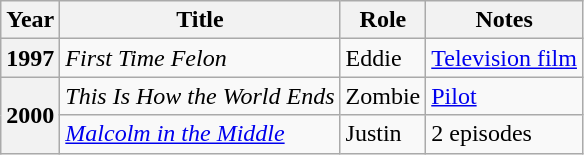<table class="wikitable plainrowheaders sortable">
<tr>
<th scope="col">Year</th>
<th scope="col">Title</th>
<th scope="col">Role</th>
<th scope="col" class="unsortable">Notes</th>
</tr>
<tr>
<th scope="row">1997</th>
<td><em>First Time Felon</em></td>
<td>Eddie</td>
<td><a href='#'>Television film</a></td>
</tr>
<tr>
<th rowspan="2" ! scope="row">2000</th>
<td><em>This Is How the World Ends</em></td>
<td>Zombie</td>
<td><a href='#'>Pilot</a></td>
</tr>
<tr>
<td><em><a href='#'>Malcolm in the Middle</a></em></td>
<td>Justin</td>
<td>2 episodes</td>
</tr>
</table>
